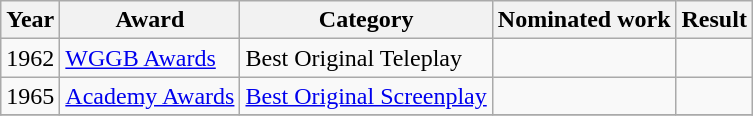<table class="wikitable">
<tr>
<th>Year</th>
<th>Award</th>
<th>Category</th>
<th>Nominated work</th>
<th>Result</th>
</tr>
<tr>
<td>1962</td>
<td><a href='#'>WGGB Awards</a></td>
<td>Best Original Teleplay</td>
<td></td>
<td></td>
</tr>
<tr>
<td>1965</td>
<td><a href='#'>Academy Awards</a></td>
<td><a href='#'>Best Original Screenplay</a></td>
<td></td>
<td></td>
</tr>
<tr>
</tr>
</table>
